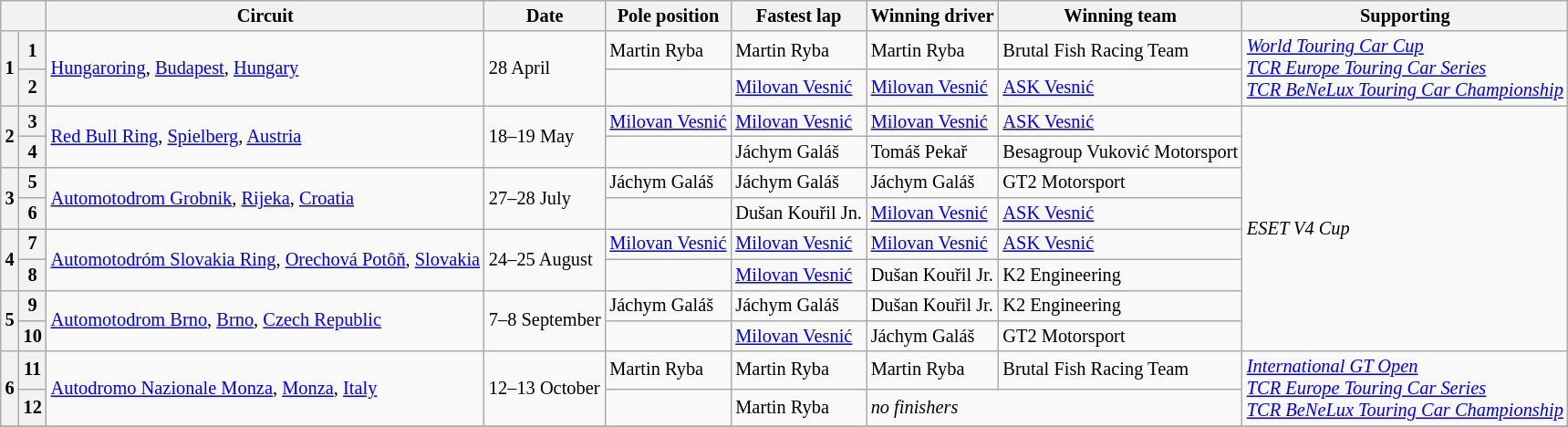<table class="wikitable" style="font-size: 85%;">
<tr>
<th colspan="2"></th>
<th>Circuit</th>
<th>Date</th>
<th>Pole position</th>
<th>Fastest lap</th>
<th>Winning driver</th>
<th>Winning team</th>
<th>Supporting</th>
</tr>
<tr>
<th rowspan="2">1</th>
<th>1</th>
<td rowspan="2"> <a href='#'>Hungaroring</a>, <a href='#'>Budapest</a>, <a href='#'>Hungary</a></td>
<td rowspan="2">28 April</td>
<td> Martin Ryba</td>
<td> Martin Ryba</td>
<td> Martin Ryba</td>
<td> Brutal Fish Racing Team</td>
<td rowspan="2"><em><a href='#'>World Touring Car Cup</a></em><br><em><a href='#'>TCR Europe Touring Car Series</a></em><br><em><a href='#'>TCR BeNeLux Touring Car Championship</a></em></td>
</tr>
<tr>
<th>2</th>
<td></td>
<td> <a href='#'>Milovan Vesnić</a></td>
<td> <a href='#'>Milovan Vesnić</a></td>
<td> <a href='#'>ASK Vesnić</a></td>
</tr>
<tr>
<th rowspan="2">2</th>
<th>3</th>
<td rowspan="2"> <a href='#'>Red Bull Ring</a>, <a href='#'>Spielberg</a>, <a href='#'>Austria</a></td>
<td rowspan="2">18–19 May</td>
<td> <a href='#'>Milovan Vesnić</a></td>
<td> <a href='#'>Milovan Vesnić</a></td>
<td> <a href='#'>Milovan Vesnić</a></td>
<td> <a href='#'>ASK Vesnić</a></td>
<td rowspan="8"><em>ESET V4 Cup</em></td>
</tr>
<tr>
<th>4</th>
<td></td>
<td> Jáchym Galáš</td>
<td> Tomáš Pekař</td>
<td> Besagroup Vuković Motorsport</td>
</tr>
<tr>
<th rowspan="2">3</th>
<th>5</th>
<td rowspan="2"> <a href='#'>Automotodrom Grobnik</a>, <a href='#'>Rijeka</a>, <a href='#'>Croatia</a></td>
<td rowspan="2">27–28 July</td>
<td> Jáchym Galáš</td>
<td> Jáchym Galáš</td>
<td> Jáchym Galáš</td>
<td> GT2 Motorsport</td>
</tr>
<tr>
<th>6</th>
<td></td>
<td> Dušan Kouřil Jn.</td>
<td> <a href='#'>Milovan Vesnić</a></td>
<td> <a href='#'>ASK Vesnić</a></td>
</tr>
<tr>
<th rowspan="2">4</th>
<th>7</th>
<td rowspan="2"> <a href='#'>Automotodróm Slovakia Ring</a>, <a href='#'>Orechová Potôň</a>, <a href='#'>Slovakia</a></td>
<td rowspan="2">24–25 August</td>
<td> <a href='#'>Milovan Vesnić</a></td>
<td> <a href='#'>Milovan Vesnić</a></td>
<td> <a href='#'>Milovan Vesnić</a></td>
<td> <a href='#'>ASK Vesnić</a></td>
</tr>
<tr>
<th>8</th>
<td></td>
<td> <a href='#'>Milovan Vesnić</a></td>
<td> Dušan Kouřil Jr.</td>
<td> K2 Engineering</td>
</tr>
<tr>
<th rowspan="2">5</th>
<th>9</th>
<td rowspan="2"> <a href='#'>Automotodrom Brno</a>, <a href='#'>Brno</a>, <a href='#'>Czech Republic</a></td>
<td rowspan="2">7–8 September</td>
<td> Jáchym Galáš</td>
<td> Jáchym Galáš</td>
<td> Dušan Kouřil Jr.</td>
<td> K2 Engineering</td>
</tr>
<tr>
<th>10</th>
<td></td>
<td> <a href='#'>Milovan Vesnić</a></td>
<td> Jáchym Galáš</td>
<td> GT2 Motorsport</td>
</tr>
<tr>
<th rowspan="2">6</th>
<th>11</th>
<td rowspan="2"> <a href='#'>Autodromo Nazionale Monza</a>, <a href='#'>Monza</a>, <a href='#'>Italy</a></td>
<td rowspan="2">12–13 October</td>
<td> Martin Ryba</td>
<td> Martin Ryba</td>
<td> Martin Ryba</td>
<td> Brutal Fish Racing Team</td>
<td rowspan="2"><em><a href='#'>International GT Open</a></em><br><em><a href='#'>TCR Europe Touring Car Series</a></em><br><em><a href='#'>TCR BeNeLux Touring Car Championship</a></em></td>
</tr>
<tr>
<th>12</th>
<td></td>
<td> Martin Ryba</td>
<td colspan="2"><em>no finishers</em></td>
</tr>
<tr>
</tr>
</table>
